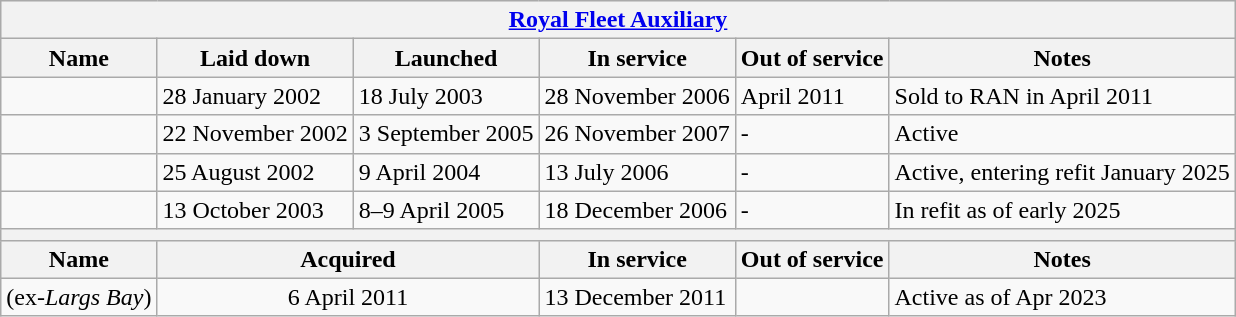<table class="wikitable">
<tr style="background:#efefef;">
<th align="center" colspan=6> <a href='#'>Royal Fleet Auxiliary</a></th>
</tr>
<tr>
<th>Name</th>
<th>Laid down</th>
<th>Launched</th>
<th>In service</th>
<th>Out of service</th>
<th>Notes</th>
</tr>
<tr>
<td></td>
<td>28 January 2002</td>
<td>18 July 2003</td>
<td>28 November 2006</td>
<td>April 2011</td>
<td>Sold to RAN in April 2011</td>
</tr>
<tr>
<td></td>
<td>22 November 2002</td>
<td>3 September 2005</td>
<td>26 November 2007</td>
<td>-</td>
<td>Active</td>
</tr>
<tr>
<td></td>
<td>25 August 2002</td>
<td>9 April 2004</td>
<td>13 July 2006</td>
<td>-</td>
<td>Active, entering refit January 2025</td>
</tr>
<tr>
<td></td>
<td>13 October 2003</td>
<td>8–9 April 2005</td>
<td>18 December 2006</td>
<td>-</td>
<td>In refit as of early 2025</td>
</tr>
<tr>
<th align="center" colspan=6></th>
</tr>
<tr>
<th>Name</th>
<th align="center" colspan=2>Acquired</th>
<th>In service</th>
<th>Out of service</th>
<th>Notes</th>
</tr>
<tr>
<td> (ex-<em>Largs Bay</em>)</td>
<td align="center" colspan=2>6 April 2011</td>
<td>13 December 2011</td>
<td></td>
<td>Active as of Apr 2023</td>
</tr>
</table>
